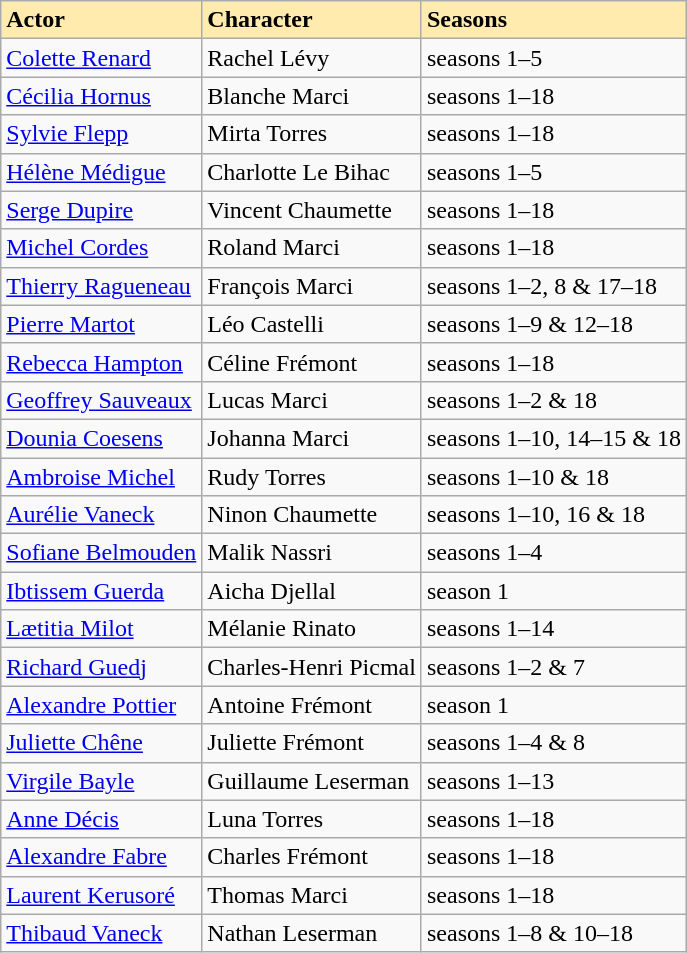<table class="wikitable sortable">
<tr>
<td bgcolor="#FFEBAD"><strong>Actor</strong></td>
<td bgcolor="#FFEBAD"><strong>Character</strong></td>
<td bgcolor="#FFEBAD"><strong>Seasons</strong></td>
</tr>
<tr>
<td><a href='#'>Colette Renard</a></td>
<td>Rachel Lévy</td>
<td>seasons 1–5</td>
</tr>
<tr>
<td><a href='#'>Cécilia Hornus</a></td>
<td>Blanche Marci</td>
<td>seasons 1–18</td>
</tr>
<tr>
<td><a href='#'>Sylvie Flepp</a></td>
<td>Mirta Torres</td>
<td>seasons 1–18</td>
</tr>
<tr>
<td><a href='#'>Hélène Médigue</a></td>
<td>Charlotte Le Bihac</td>
<td>seasons 1–5</td>
</tr>
<tr>
<td><a href='#'>Serge Dupire</a></td>
<td>Vincent Chaumette</td>
<td>seasons 1–18</td>
</tr>
<tr>
<td><a href='#'>Michel Cordes</a></td>
<td>Roland Marci</td>
<td>seasons 1–18</td>
</tr>
<tr>
<td><a href='#'>Thierry Ragueneau</a></td>
<td>François Marci</td>
<td>seasons 1–2, 8 & 17–18</td>
</tr>
<tr>
<td><a href='#'>Pierre Martot</a></td>
<td>Léo Castelli</td>
<td>seasons 1–9 & 12–18</td>
</tr>
<tr>
<td><a href='#'>Rebecca Hampton</a></td>
<td>Céline Frémont</td>
<td>seasons 1–18</td>
</tr>
<tr>
<td><a href='#'>Geoffrey Sauveaux</a></td>
<td>Lucas Marci</td>
<td>seasons 1–2 & 18</td>
</tr>
<tr>
<td><a href='#'>Dounia Coesens</a></td>
<td>Johanna Marci</td>
<td>seasons 1–10, 14–15 & 18</td>
</tr>
<tr>
<td><a href='#'>Ambroise Michel</a></td>
<td>Rudy Torres</td>
<td>seasons 1–10 & 18</td>
</tr>
<tr>
<td><a href='#'>Aurélie Vaneck</a></td>
<td>Ninon Chaumette</td>
<td>seasons 1–10, 16 & 18</td>
</tr>
<tr>
<td><a href='#'>Sofiane Belmouden</a></td>
<td>Malik Nassri</td>
<td>seasons 1–4</td>
</tr>
<tr>
<td><a href='#'>Ibtissem Guerda</a></td>
<td>Aicha Djellal</td>
<td>season 1</td>
</tr>
<tr>
<td><a href='#'>Lætitia Milot</a></td>
<td>Mélanie Rinato</td>
<td>seasons 1–14</td>
</tr>
<tr>
<td><a href='#'>Richard Guedj</a></td>
<td>Charles-Henri Picmal</td>
<td>seasons 1–2 & 7</td>
</tr>
<tr>
<td><a href='#'>Alexandre Pottier</a></td>
<td>Antoine Frémont</td>
<td>season 1</td>
</tr>
<tr>
<td><a href='#'>Juliette Chêne</a></td>
<td>Juliette Frémont</td>
<td>seasons 1–4 & 8</td>
</tr>
<tr>
<td><a href='#'>Virgile Bayle</a></td>
<td>Guillaume Leserman</td>
<td>seasons 1–13</td>
</tr>
<tr>
<td><a href='#'>Anne Décis</a></td>
<td>Luna Torres</td>
<td>seasons 1–18</td>
</tr>
<tr>
<td><a href='#'>Alexandre Fabre</a></td>
<td>Charles Frémont</td>
<td>seasons 1–18</td>
</tr>
<tr>
<td><a href='#'>Laurent Kerusoré</a></td>
<td>Thomas Marci</td>
<td>seasons 1–18</td>
</tr>
<tr>
<td><a href='#'>Thibaud Vaneck</a></td>
<td>Nathan Leserman</td>
<td>seasons 1–8 & 10–18</td>
</tr>
</table>
